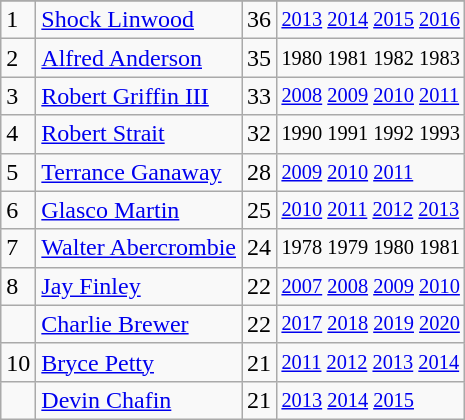<table class="wikitable">
<tr>
</tr>
<tr>
<td>1</td>
<td><a href='#'>Shock Linwood</a></td>
<td>36</td>
<td style="font-size:85%;"><a href='#'>2013</a> <a href='#'>2014</a> <a href='#'>2015</a> <a href='#'>2016</a></td>
</tr>
<tr>
<td>2</td>
<td><a href='#'>Alfred Anderson</a></td>
<td>35</td>
<td style="font-size:85%;">1980 1981 1982 1983</td>
</tr>
<tr>
<td>3</td>
<td><a href='#'>Robert Griffin III</a></td>
<td>33</td>
<td style="font-size:85%;"><a href='#'>2008</a> <a href='#'>2009</a> <a href='#'>2010</a> <a href='#'>2011</a></td>
</tr>
<tr>
<td>4</td>
<td><a href='#'>Robert Strait</a></td>
<td>32</td>
<td style="font-size:85%;">1990 1991 1992 1993</td>
</tr>
<tr>
<td>5</td>
<td><a href='#'>Terrance Ganaway</a></td>
<td>28</td>
<td style="font-size:85%;"><a href='#'>2009</a> <a href='#'>2010</a> <a href='#'>2011</a></td>
</tr>
<tr>
<td>6</td>
<td><a href='#'>Glasco Martin</a></td>
<td>25</td>
<td style="font-size:85%;"><a href='#'>2010</a> <a href='#'>2011</a> <a href='#'>2012</a> <a href='#'>2013</a></td>
</tr>
<tr>
<td>7</td>
<td><a href='#'>Walter Abercrombie</a></td>
<td>24</td>
<td style="font-size:85%;">1978 1979 1980 1981</td>
</tr>
<tr>
<td>8</td>
<td><a href='#'>Jay Finley</a></td>
<td>22</td>
<td style="font-size:85%;"><a href='#'>2007</a> <a href='#'>2008</a> <a href='#'>2009</a> <a href='#'>2010</a></td>
</tr>
<tr>
<td></td>
<td><a href='#'>Charlie Brewer</a></td>
<td>22</td>
<td style="font-size:85%;"><a href='#'>2017</a> <a href='#'>2018</a> <a href='#'>2019</a> <a href='#'>2020</a></td>
</tr>
<tr>
<td>10</td>
<td><a href='#'>Bryce Petty</a></td>
<td>21</td>
<td style="font-size:85%;"><a href='#'>2011</a> <a href='#'>2012</a> <a href='#'>2013</a> <a href='#'>2014</a></td>
</tr>
<tr>
<td></td>
<td><a href='#'>Devin Chafin</a></td>
<td>21</td>
<td style="font-size:85%;"><a href='#'>2013</a> <a href='#'>2014</a> <a href='#'>2015</a></td>
</tr>
</table>
